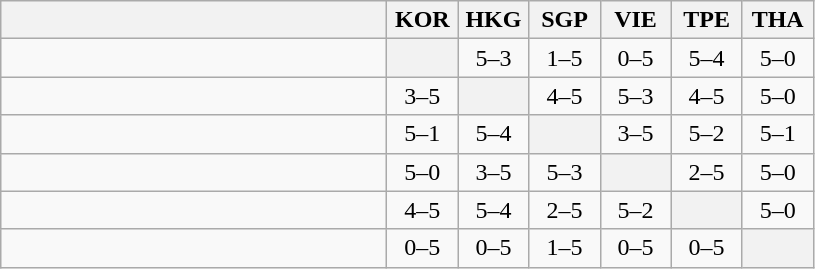<table class="wikitable" style="text-align:center">
<tr>
<th width="250"> </th>
<th width="40">KOR</th>
<th width="40">HKG</th>
<th width="40">SGP</th>
<th width="40">VIE</th>
<th width="40">TPE</th>
<th width="40">THA</th>
</tr>
<tr>
<td align=left></td>
<th></th>
<td>5–3</td>
<td>1–5</td>
<td>0–5</td>
<td>5–4</td>
<td>5–0</td>
</tr>
<tr>
<td align=left></td>
<td>3–5</td>
<th></th>
<td>4–5</td>
<td>5–3</td>
<td>4–5</td>
<td>5–0</td>
</tr>
<tr>
<td align=left></td>
<td>5–1</td>
<td>5–4</td>
<th></th>
<td>3–5</td>
<td>5–2</td>
<td>5–1</td>
</tr>
<tr>
<td align=left></td>
<td>5–0</td>
<td>3–5</td>
<td>5–3</td>
<th></th>
<td>2–5</td>
<td>5–0</td>
</tr>
<tr>
<td align=left></td>
<td>4–5</td>
<td>5–4</td>
<td>2–5</td>
<td>5–2</td>
<th></th>
<td>5–0</td>
</tr>
<tr>
<td align=left></td>
<td>0–5</td>
<td>0–5</td>
<td>1–5</td>
<td>0–5</td>
<td>0–5</td>
<th></th>
</tr>
</table>
